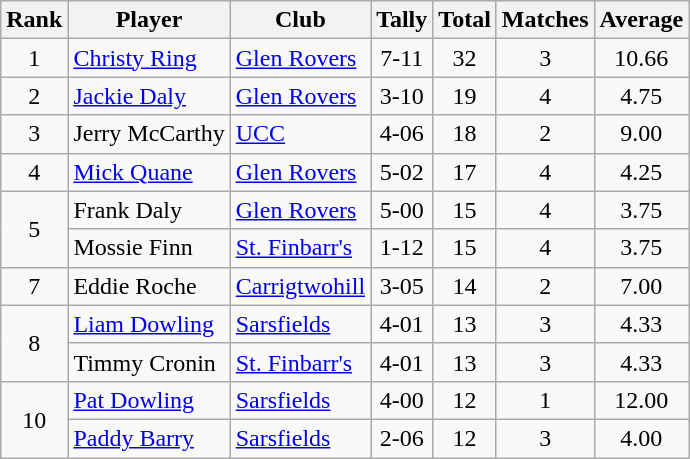<table class="wikitable">
<tr>
<th>Rank</th>
<th>Player</th>
<th>Club</th>
<th>Tally</th>
<th>Total</th>
<th>Matches</th>
<th>Average</th>
</tr>
<tr>
<td rowspan="1" style="text-align:center;">1</td>
<td><a href='#'>Christy Ring</a></td>
<td><a href='#'>Glen Rovers</a></td>
<td align=center>7-11</td>
<td align=center>32</td>
<td align=center>3</td>
<td align=center>10.66</td>
</tr>
<tr>
<td rowspan="1" style="text-align:center;">2</td>
<td><a href='#'>Jackie Daly</a></td>
<td><a href='#'>Glen Rovers</a></td>
<td align=center>3-10</td>
<td align=center>19</td>
<td align=center>4</td>
<td align=center>4.75</td>
</tr>
<tr>
<td rowspan="1" style="text-align:center;">3</td>
<td>Jerry McCarthy</td>
<td><a href='#'>UCC</a></td>
<td align=center>4-06</td>
<td align=center>18</td>
<td align=center>2</td>
<td align=center>9.00</td>
</tr>
<tr>
<td rowspan="1" style="text-align:center;">4</td>
<td><a href='#'>Mick Quane</a></td>
<td><a href='#'>Glen Rovers</a></td>
<td align=center>5-02</td>
<td align=center>17</td>
<td align=center>4</td>
<td align=center>4.25</td>
</tr>
<tr>
<td rowspan="2" style="text-align:center;">5</td>
<td>Frank Daly</td>
<td><a href='#'>Glen Rovers</a></td>
<td align=center>5-00</td>
<td align=center>15</td>
<td align=center>4</td>
<td align=center>3.75</td>
</tr>
<tr>
<td>Mossie Finn</td>
<td><a href='#'>St. Finbarr's</a></td>
<td align=center>1-12</td>
<td align=center>15</td>
<td align=center>4</td>
<td align=center>3.75</td>
</tr>
<tr>
<td rowspan="1" style="text-align:center;">7</td>
<td>Eddie Roche</td>
<td><a href='#'>Carrigtwohill</a></td>
<td align=center>3-05</td>
<td align=center>14</td>
<td align=center>2</td>
<td align=center>7.00</td>
</tr>
<tr>
<td rowspan="2" style="text-align:center;">8</td>
<td><a href='#'>Liam Dowling</a></td>
<td><a href='#'>Sarsfields</a></td>
<td align=center>4-01</td>
<td align=center>13</td>
<td align=center>3</td>
<td align=center>4.33</td>
</tr>
<tr>
<td>Timmy Cronin</td>
<td><a href='#'>St. Finbarr's</a></td>
<td align=center>4-01</td>
<td align=center>13</td>
<td align=center>3</td>
<td align=center>4.33</td>
</tr>
<tr>
<td rowspan="2" style="text-align:center;">10</td>
<td><a href='#'>Pat Dowling</a></td>
<td><a href='#'>Sarsfields</a></td>
<td align=center>4-00</td>
<td align=center>12</td>
<td align=center>1</td>
<td align=center>12.00</td>
</tr>
<tr>
<td><a href='#'>Paddy Barry</a></td>
<td><a href='#'>Sarsfields</a></td>
<td align=center>2-06</td>
<td align=center>12</td>
<td align=center>3</td>
<td align=center>4.00</td>
</tr>
</table>
